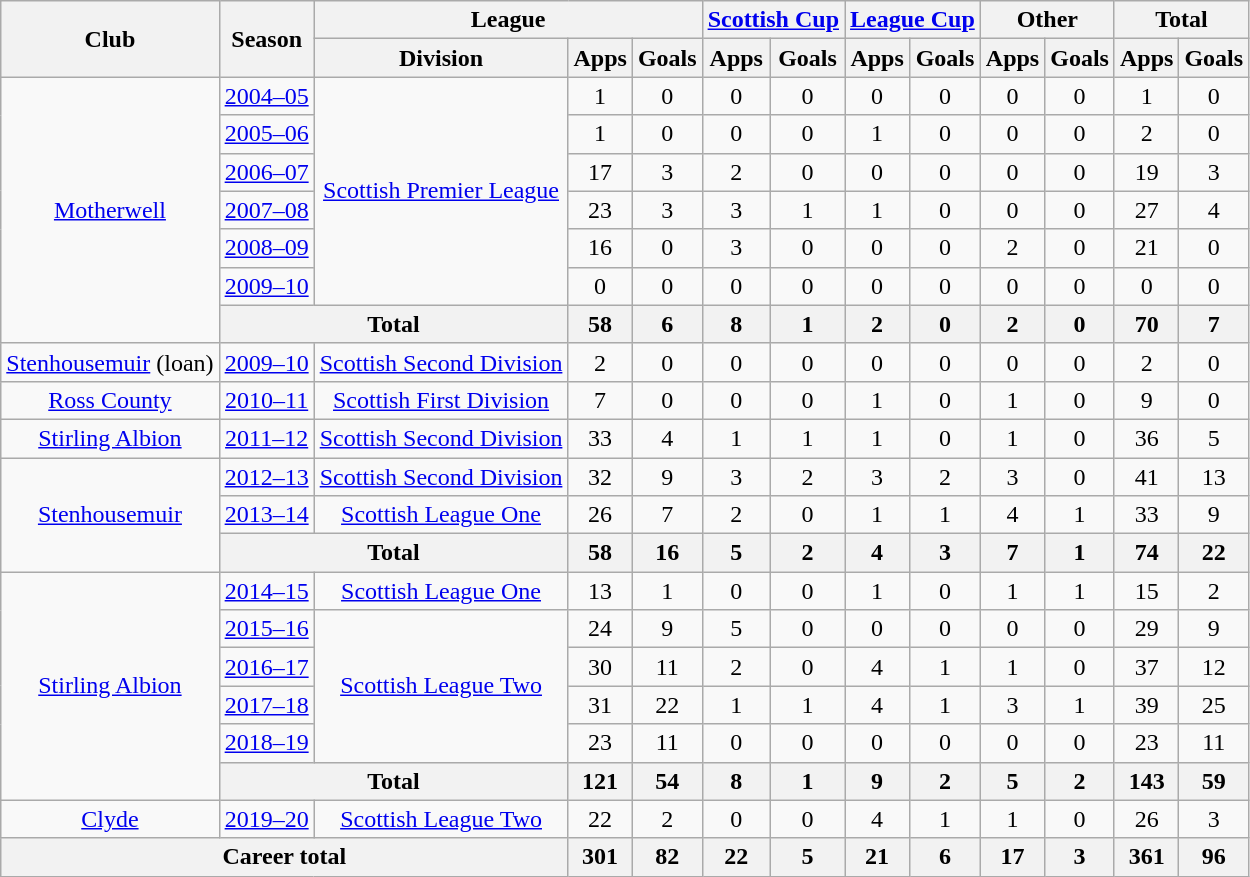<table class="wikitable" style="text-align:center">
<tr>
<th rowspan="2">Club</th>
<th rowspan="2">Season</th>
<th colspan="3">League</th>
<th colspan="2"><a href='#'>Scottish Cup</a></th>
<th colspan="2"><a href='#'>League Cup</a></th>
<th colspan="2">Other</th>
<th colspan="2">Total</th>
</tr>
<tr>
<th>Division</th>
<th>Apps</th>
<th>Goals</th>
<th>Apps</th>
<th>Goals</th>
<th>Apps</th>
<th>Goals</th>
<th>Apps</th>
<th>Goals</th>
<th>Apps</th>
<th>Goals</th>
</tr>
<tr>
<td rowspan="7"><a href='#'>Motherwell</a></td>
<td><a href='#'>2004–05</a></td>
<td rowspan="6"><a href='#'>Scottish Premier League</a></td>
<td>1</td>
<td>0</td>
<td>0</td>
<td>0</td>
<td>0</td>
<td>0</td>
<td>0</td>
<td>0</td>
<td>1</td>
<td>0</td>
</tr>
<tr>
<td><a href='#'>2005–06</a></td>
<td>1</td>
<td>0</td>
<td>0</td>
<td>0</td>
<td>1</td>
<td>0</td>
<td>0</td>
<td>0</td>
<td>2</td>
<td>0</td>
</tr>
<tr>
<td><a href='#'>2006–07</a></td>
<td>17</td>
<td>3</td>
<td>2</td>
<td>0</td>
<td>0</td>
<td>0</td>
<td>0</td>
<td>0</td>
<td>19</td>
<td>3</td>
</tr>
<tr>
<td><a href='#'>2007–08</a></td>
<td>23</td>
<td>3</td>
<td>3</td>
<td>1</td>
<td>1</td>
<td>0</td>
<td>0</td>
<td>0</td>
<td>27</td>
<td>4</td>
</tr>
<tr>
<td><a href='#'>2008–09</a></td>
<td>16</td>
<td>0</td>
<td>3</td>
<td>0</td>
<td>0</td>
<td>0</td>
<td>2</td>
<td>0</td>
<td>21</td>
<td>0</td>
</tr>
<tr>
<td><a href='#'>2009–10</a></td>
<td>0</td>
<td>0</td>
<td>0</td>
<td>0</td>
<td>0</td>
<td>0</td>
<td>0</td>
<td>0</td>
<td>0</td>
<td>0</td>
</tr>
<tr>
<th colspan="2">Total</th>
<th>58</th>
<th>6</th>
<th>8</th>
<th>1</th>
<th>2</th>
<th>0</th>
<th>2</th>
<th>0</th>
<th>70</th>
<th>7</th>
</tr>
<tr>
<td><a href='#'>Stenhousemuir</a> (loan)</td>
<td><a href='#'>2009–10</a></td>
<td><a href='#'>Scottish Second Division</a></td>
<td>2</td>
<td>0</td>
<td>0</td>
<td>0</td>
<td>0</td>
<td>0</td>
<td>0</td>
<td>0</td>
<td>2</td>
<td>0</td>
</tr>
<tr>
<td><a href='#'>Ross County</a></td>
<td><a href='#'>2010–11</a></td>
<td><a href='#'>Scottish First Division</a></td>
<td>7</td>
<td>0</td>
<td>0</td>
<td>0</td>
<td>1</td>
<td>0</td>
<td>1</td>
<td>0</td>
<td>9</td>
<td>0</td>
</tr>
<tr>
<td><a href='#'>Stirling Albion</a></td>
<td><a href='#'>2011–12</a></td>
<td><a href='#'>Scottish Second Division</a></td>
<td>33</td>
<td>4</td>
<td>1</td>
<td>1</td>
<td>1</td>
<td>0</td>
<td>1</td>
<td>0</td>
<td>36</td>
<td>5</td>
</tr>
<tr>
<td rowspan="3"><a href='#'>Stenhousemuir</a></td>
<td><a href='#'>2012–13</a></td>
<td><a href='#'>Scottish Second Division</a></td>
<td>32</td>
<td>9</td>
<td>3</td>
<td>2</td>
<td>3</td>
<td>2</td>
<td>3</td>
<td>0</td>
<td>41</td>
<td>13</td>
</tr>
<tr>
<td><a href='#'>2013–14</a></td>
<td><a href='#'>Scottish League One</a></td>
<td>26</td>
<td>7</td>
<td>2</td>
<td>0</td>
<td>1</td>
<td>1</td>
<td>4</td>
<td>1</td>
<td>33</td>
<td>9</td>
</tr>
<tr>
<th colspan="2">Total</th>
<th>58</th>
<th>16</th>
<th>5</th>
<th>2</th>
<th>4</th>
<th>3</th>
<th>7</th>
<th>1</th>
<th>74</th>
<th>22</th>
</tr>
<tr>
<td rowspan="6"><a href='#'>Stirling Albion</a></td>
<td><a href='#'>2014–15</a></td>
<td><a href='#'>Scottish League One</a></td>
<td>13</td>
<td>1</td>
<td>0</td>
<td>0</td>
<td>1</td>
<td>0</td>
<td>1</td>
<td>1</td>
<td>15</td>
<td>2</td>
</tr>
<tr>
<td><a href='#'>2015–16</a></td>
<td rowspan="4"><a href='#'>Scottish League Two</a></td>
<td>24</td>
<td>9</td>
<td>5</td>
<td>0</td>
<td>0</td>
<td>0</td>
<td>0</td>
<td>0</td>
<td>29</td>
<td>9</td>
</tr>
<tr>
<td><a href='#'>2016–17</a></td>
<td>30</td>
<td>11</td>
<td>2</td>
<td>0</td>
<td>4</td>
<td>1</td>
<td>1</td>
<td>0</td>
<td>37</td>
<td>12</td>
</tr>
<tr>
<td><a href='#'>2017–18</a></td>
<td>31</td>
<td>22</td>
<td>1</td>
<td>1</td>
<td>4</td>
<td>1</td>
<td>3</td>
<td>1</td>
<td>39</td>
<td>25</td>
</tr>
<tr>
<td><a href='#'>2018–19</a></td>
<td>23</td>
<td>11</td>
<td>0</td>
<td>0</td>
<td>0</td>
<td>0</td>
<td>0</td>
<td>0</td>
<td>23</td>
<td>11</td>
</tr>
<tr>
<th colspan="2">Total</th>
<th>121</th>
<th>54</th>
<th>8</th>
<th>1</th>
<th>9</th>
<th>2</th>
<th>5</th>
<th>2</th>
<th>143</th>
<th>59</th>
</tr>
<tr>
<td><a href='#'>Clyde</a></td>
<td><a href='#'>2019–20</a></td>
<td><a href='#'>Scottish League Two</a></td>
<td>22</td>
<td>2</td>
<td>0</td>
<td>0</td>
<td>4</td>
<td>1</td>
<td>1</td>
<td>0</td>
<td>26</td>
<td>3</td>
</tr>
<tr>
<th colspan="3">Career total</th>
<th>301</th>
<th>82</th>
<th>22</th>
<th>5</th>
<th>21</th>
<th>6</th>
<th>17</th>
<th>3</th>
<th>361</th>
<th>96</th>
</tr>
</table>
